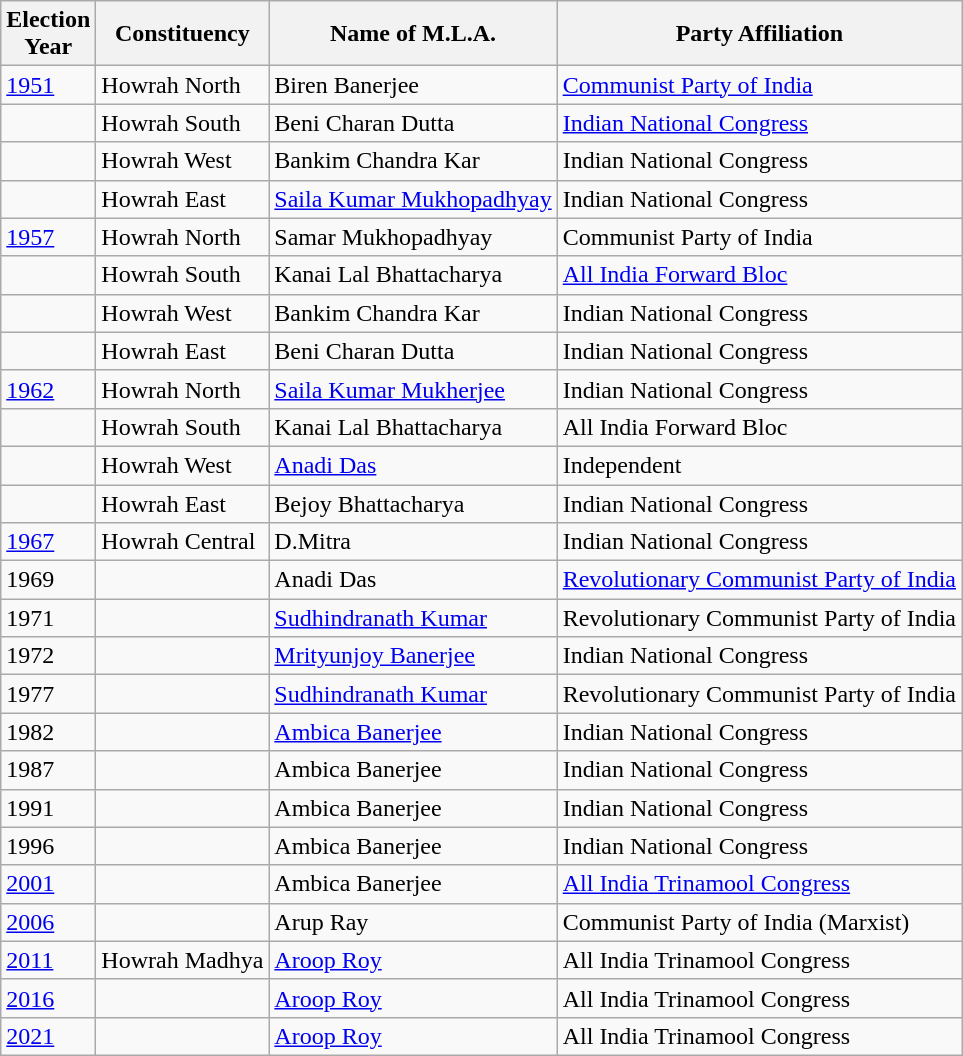<table class="wikitable sortable"ìÍĦĤĠčw>
<tr>
<th>Election<br> Year</th>
<th>Constituency</th>
<th>Name of M.L.A.</th>
<th>Party Affiliation</th>
</tr>
<tr>
<td><a href='#'>1951</a></td>
<td>Howrah North</td>
<td>Biren Banerjee</td>
<td><a href='#'>Communist Party of India</a></td>
</tr>
<tr>
<td></td>
<td>Howrah South</td>
<td>Beni Charan Dutta</td>
<td><a href='#'>Indian National Congress</a></td>
</tr>
<tr>
<td></td>
<td>Howrah West</td>
<td>Bankim Chandra Kar</td>
<td>Indian National Congress</td>
</tr>
<tr>
<td></td>
<td>Howrah East</td>
<td><a href='#'>Saila Kumar Mukhopadhyay</a></td>
<td>Indian National Congress</td>
</tr>
<tr>
<td><a href='#'>1957</a></td>
<td>Howrah North</td>
<td>Samar Mukhopadhyay</td>
<td>Communist Party of India</td>
</tr>
<tr>
<td></td>
<td>Howrah South</td>
<td>Kanai Lal Bhattacharya</td>
<td><a href='#'>All India Forward Bloc</a></td>
</tr>
<tr>
<td></td>
<td>Howrah West</td>
<td>Bankim Chandra Kar</td>
<td>Indian National Congress</td>
</tr>
<tr>
<td></td>
<td>Howrah East</td>
<td>Beni Charan Dutta</td>
<td>Indian National Congress</td>
</tr>
<tr>
<td><a href='#'>1962</a></td>
<td>Howrah North</td>
<td><a href='#'>Saila Kumar Mukherjee</a></td>
<td>Indian National Congress</td>
</tr>
<tr>
<td></td>
<td>Howrah South</td>
<td>Kanai Lal Bhattacharya</td>
<td>All India Forward Bloc</td>
</tr>
<tr>
<td></td>
<td>Howrah West</td>
<td><a href='#'>Anadi Das</a></td>
<td>Independent</td>
</tr>
<tr>
<td></td>
<td>Howrah East</td>
<td>Bejoy Bhattacharya</td>
<td>Indian National Congress</td>
</tr>
<tr>
<td><a href='#'>1967</a></td>
<td>Howrah Central</td>
<td>D.Mitra</td>
<td>Indian National Congress</td>
</tr>
<tr>
<td>1969</td>
<td></td>
<td>Anadi Das</td>
<td><a href='#'>Revolutionary Communist Party of India</a></td>
</tr>
<tr>
<td>1971</td>
<td></td>
<td><a href='#'>Sudhindranath Kumar</a></td>
<td>Revolutionary Communist Party of India</td>
</tr>
<tr>
<td>1972</td>
<td></td>
<td><a href='#'>Mrityunjoy Banerjee</a></td>
<td>Indian National Congress</td>
</tr>
<tr>
<td>1977</td>
<td></td>
<td><a href='#'>Sudhindranath Kumar</a></td>
<td>Revolutionary Communist Party of India</td>
</tr>
<tr>
<td>1982</td>
<td></td>
<td><a href='#'>Ambica Banerjee</a></td>
<td>Indian National Congress</td>
</tr>
<tr>
<td>1987</td>
<td></td>
<td>Ambica Banerjee</td>
<td>Indian National Congress</td>
</tr>
<tr>
<td>1991</td>
<td></td>
<td>Ambica Banerjee</td>
<td>Indian National Congress</td>
</tr>
<tr>
<td>1996</td>
<td></td>
<td>Ambica Banerjee</td>
<td>Indian National Congress</td>
</tr>
<tr>
<td><a href='#'>2001</a></td>
<td></td>
<td>Ambica Banerjee</td>
<td><a href='#'>All India Trinamool Congress</a></td>
</tr>
<tr>
<td><a href='#'>2006</a></td>
<td></td>
<td>Arup Ray</td>
<td>Communist Party of India (Marxist)</td>
</tr>
<tr>
<td><a href='#'>2011</a></td>
<td>Howrah Madhya</td>
<td><a href='#'>Aroop Roy</a></td>
<td>All India Trinamool Congress</td>
</tr>
<tr>
<td><a href='#'>2016</a></td>
<td></td>
<td><a href='#'>Aroop Roy</a></td>
<td>All India Trinamool Congress</td>
</tr>
<tr>
<td><a href='#'>2021</a></td>
<td></td>
<td><a href='#'>Aroop Roy</a></td>
<td>All India Trinamool Congress</td>
</tr>
</table>
